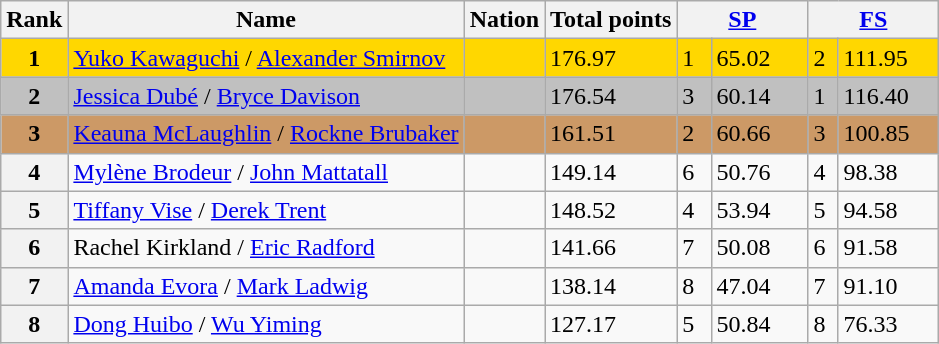<table class="wikitable">
<tr>
<th>Rank</th>
<th>Name</th>
<th>Nation</th>
<th>Total points</th>
<th colspan="2" width="80px"><a href='#'>SP</a></th>
<th colspan="2" width="80px"><a href='#'>FS</a></th>
</tr>
<tr bgcolor="gold">
<td align="center"><strong>1</strong></td>
<td><a href='#'>Yuko Kawaguchi</a> / <a href='#'>Alexander Smirnov</a></td>
<td></td>
<td>176.97</td>
<td>1</td>
<td>65.02</td>
<td>2</td>
<td>111.95</td>
</tr>
<tr bgcolor="silver">
<td align="center"><strong>2</strong></td>
<td><a href='#'>Jessica Dubé</a> / <a href='#'>Bryce Davison</a></td>
<td></td>
<td>176.54</td>
<td>3</td>
<td>60.14</td>
<td>1</td>
<td>116.40</td>
</tr>
<tr bgcolor="cc9966">
<td align="center"><strong>3</strong></td>
<td><a href='#'>Keauna McLaughlin</a> / <a href='#'>Rockne Brubaker</a></td>
<td></td>
<td>161.51</td>
<td>2</td>
<td>60.66</td>
<td>3</td>
<td>100.85</td>
</tr>
<tr>
<th>4</th>
<td><a href='#'>Mylène Brodeur</a> / <a href='#'>John Mattatall</a></td>
<td></td>
<td>149.14</td>
<td>6</td>
<td>50.76</td>
<td>4</td>
<td>98.38</td>
</tr>
<tr>
<th>5</th>
<td><a href='#'>Tiffany Vise</a> / <a href='#'>Derek Trent</a></td>
<td></td>
<td>148.52</td>
<td>4</td>
<td>53.94</td>
<td>5</td>
<td>94.58</td>
</tr>
<tr>
<th>6</th>
<td>Rachel Kirkland / <a href='#'>Eric Radford</a></td>
<td></td>
<td>141.66</td>
<td>7</td>
<td>50.08</td>
<td>6</td>
<td>91.58</td>
</tr>
<tr>
<th>7</th>
<td><a href='#'>Amanda Evora</a> / <a href='#'>Mark Ladwig</a></td>
<td></td>
<td>138.14</td>
<td>8</td>
<td>47.04</td>
<td>7</td>
<td>91.10</td>
</tr>
<tr>
<th>8</th>
<td><a href='#'>Dong Huibo</a> / <a href='#'>Wu Yiming</a></td>
<td></td>
<td>127.17</td>
<td>5</td>
<td>50.84</td>
<td>8</td>
<td>76.33</td>
</tr>
</table>
